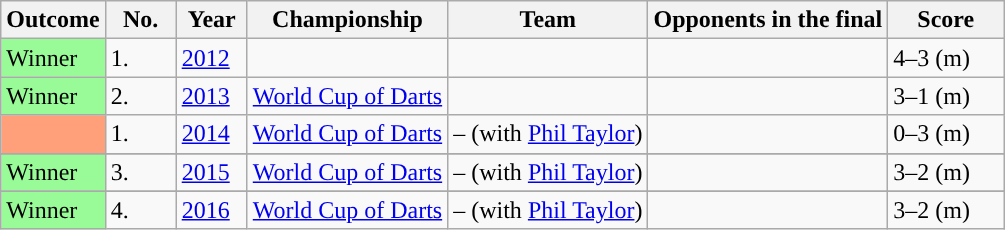<table class="sortable wikitable">
<tr>
<th style="width:10px;">Outcome</th>
<th style="width:40px;">No.</th>
<th style="width:40px;">Year</th>
<th>Championship</th>
<th>Team</th>
<th>Opponents in the final</th>
<th style="width:70px;">Score</th>
</tr>
<tr style=>
<td style="background:#98FB98">Winner</td>
<td>1.</td>
<td><a href='#'>2012</a></td>
<td></td>
<td></td>
<td></td>
<td>4–3 (m)</td>
</tr>
<tr>
<td style="background:#98FB98">Winner</td>
<td>2.</td>
<td><a href='#'>2013</a></td>
<td><a href='#'>World Cup of Darts</a></td>
<td></td>
<td></td>
<td>3–1 (m)</td>
</tr>
<tr>
<td style="background:#ffa07a"></td>
<td>1.</td>
<td><a href='#'>2014</a></td>
<td><a href='#'>World Cup of Darts</a></td>
<td> – (with <a href='#'>Phil Taylor</a>)</td>
<td></td>
<td>0–3 (m)</td>
</tr>
<tr>
</tr>
<tr style=>
<td style="background:#98FB98">Winner</td>
<td>3.</td>
<td><a href='#'>2015</a></td>
<td><a href='#'>World Cup of Darts</a></td>
<td> – (with <a href='#'>Phil Taylor</a>)</td>
<td></td>
<td>3–2 (m)</td>
</tr>
<tr>
</tr>
<tr style=>
<td style="background:#98FB98">Winner</td>
<td>4.</td>
<td><a href='#'>2016</a></td>
<td><a href='#'>World Cup of Darts</a></td>
<td> – (with <a href='#'>Phil Taylor</a>)</td>
<td></td>
<td>3–2 (m)</td>
</tr>
</table>
